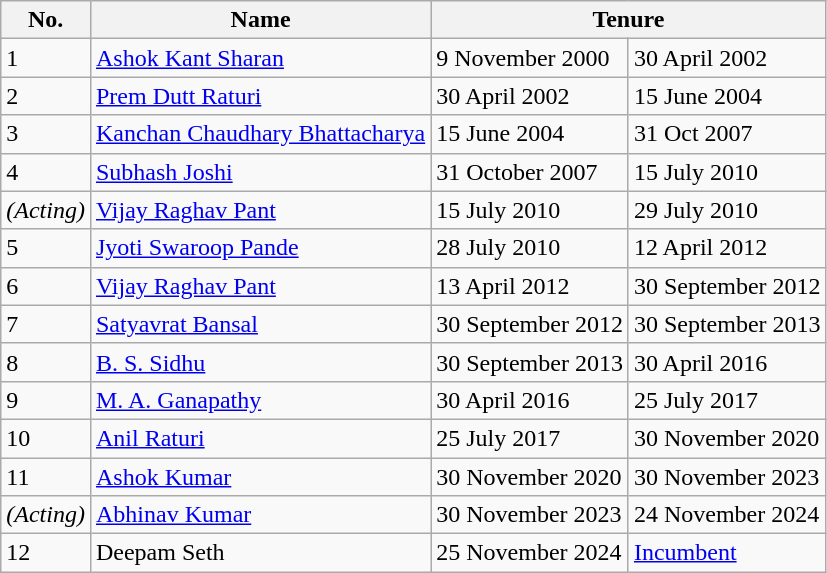<table class="wikitable sortable" align="center" style="clear:center">
<tr>
<th>No.</th>
<th>Name</th>
<th colspan="2">Tenure</th>
</tr>
<tr>
<td>1</td>
<td><a href='#'>Ashok Kant Sharan</a></td>
<td>9 November 2000</td>
<td>30 April 2002</td>
</tr>
<tr>
<td>2</td>
<td><a href='#'>Prem Dutt Raturi</a></td>
<td>30 April 2002</td>
<td>15 June 2004</td>
</tr>
<tr>
<td>3</td>
<td><a href='#'>Kanchan Chaudhary Bhattacharya</a></td>
<td>15 June 2004</td>
<td>31 Oct 2007</td>
</tr>
<tr>
<td>4</td>
<td><a href='#'>Subhash Joshi</a></td>
<td>31 October 2007</td>
<td>15 July 2010</td>
</tr>
<tr>
<td><em>(Acting)</em></td>
<td><a href='#'>Vijay Raghav Pant</a></td>
<td>15 July 2010</td>
<td>29 July 2010</td>
</tr>
<tr>
<td>5</td>
<td><a href='#'>Jyoti Swaroop Pande</a></td>
<td>28 July 2010</td>
<td>12 April 2012</td>
</tr>
<tr>
<td>6</td>
<td><a href='#'>Vijay Raghav Pant</a></td>
<td>13 April 2012</td>
<td>30 September 2012</td>
</tr>
<tr>
<td>7</td>
<td><a href='#'>Satyavrat Bansal</a></td>
<td>30 September 2012</td>
<td>30 September 2013</td>
</tr>
<tr>
<td>8</td>
<td><a href='#'>B. S. Sidhu</a></td>
<td>30 September 2013</td>
<td>30 April 2016</td>
</tr>
<tr>
<td>9</td>
<td><a href='#'>M. A. Ganapathy</a></td>
<td>30 April 2016</td>
<td>25 July 2017</td>
</tr>
<tr>
<td>10</td>
<td><a href='#'>Anil Raturi</a></td>
<td>25 July 2017</td>
<td>30 November 2020</td>
</tr>
<tr>
<td>11</td>
<td><a href='#'>Ashok Kumar</a></td>
<td>30 November 2020</td>
<td>30 November 2023</td>
</tr>
<tr>
<td><em>(Acting)</em></td>
<td><a href='#'>Abhinav Kumar</a></td>
<td>30 November 2023</td>
<td>24 November 2024</td>
</tr>
<tr>
<td>12</td>
<td>Deepam Seth</td>
<td>25 November 2024</td>
<td><a href='#'>Incumbent</a></td>
</tr>
</table>
